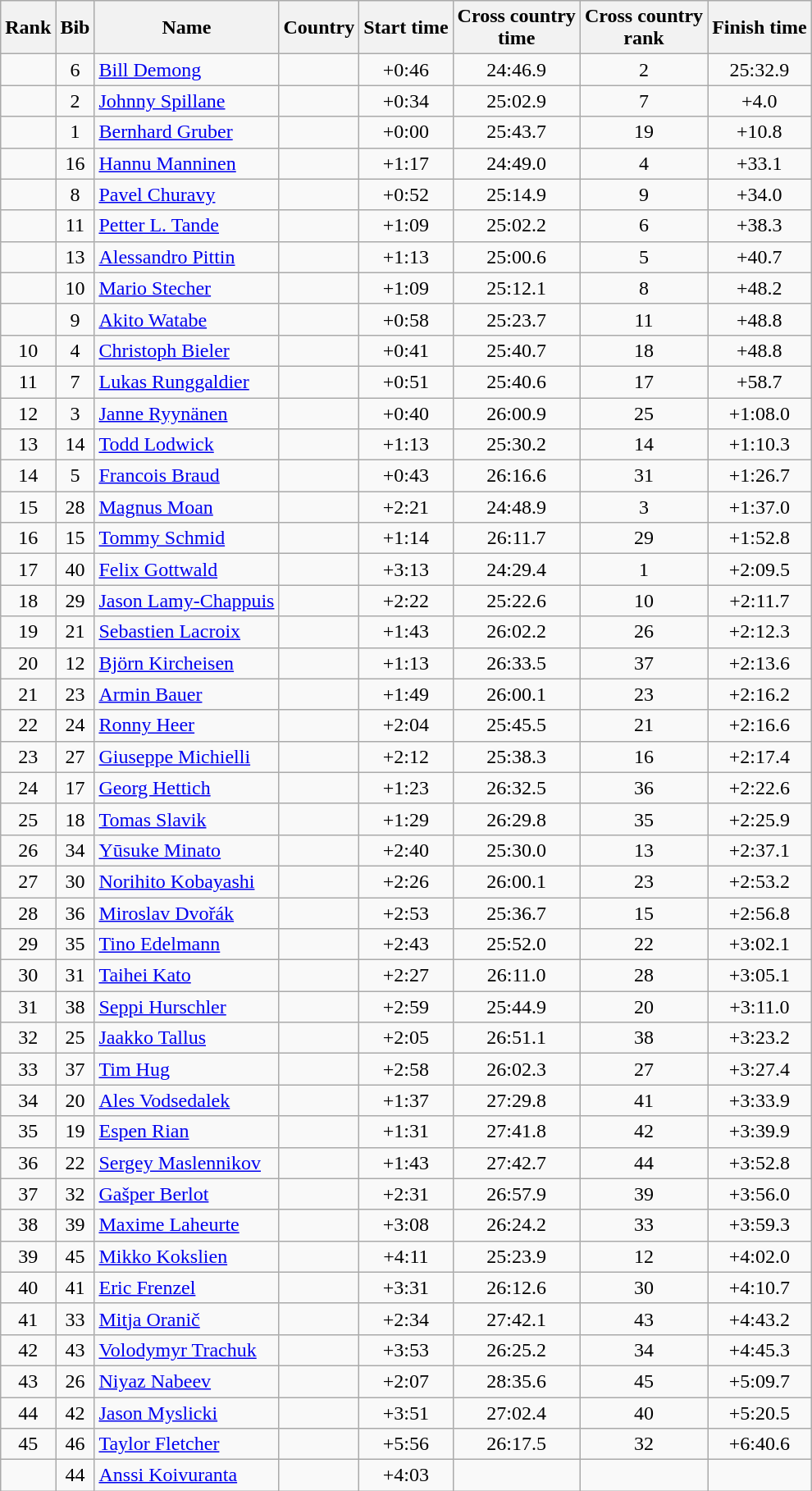<table class="wikitable sortable" style="text-align:center">
<tr>
<th>Rank</th>
<th>Bib</th>
<th>Name</th>
<th>Country</th>
<th>Start time</th>
<th>Cross country<br> time</th>
<th>Cross country <br>rank</th>
<th>Finish time</th>
</tr>
<tr>
<td></td>
<td>6</td>
<td align="left"><a href='#'>Bill Demong</a></td>
<td align="left"></td>
<td>+0:46</td>
<td>24:46.9</td>
<td>2</td>
<td>25:32.9</td>
</tr>
<tr>
<td></td>
<td>2</td>
<td align="left"><a href='#'>Johnny Spillane</a></td>
<td align="left"></td>
<td>+0:34</td>
<td>25:02.9</td>
<td>7</td>
<td>+4.0</td>
</tr>
<tr>
<td></td>
<td>1</td>
<td align="left"><a href='#'>Bernhard Gruber</a></td>
<td align="left"></td>
<td>+0:00</td>
<td>25:43.7</td>
<td>19</td>
<td>+10.8</td>
</tr>
<tr>
<td></td>
<td>16</td>
<td align="left"><a href='#'>Hannu Manninen</a></td>
<td align="left"></td>
<td>+1:17</td>
<td>24:49.0</td>
<td>4</td>
<td>+33.1</td>
</tr>
<tr>
<td></td>
<td>8</td>
<td align="left"><a href='#'>Pavel Churavy</a></td>
<td align="left"></td>
<td>+0:52</td>
<td>25:14.9</td>
<td>9</td>
<td>+34.0</td>
</tr>
<tr>
<td></td>
<td>11</td>
<td align="left"><a href='#'>Petter L. Tande</a></td>
<td align="left"></td>
<td>+1:09</td>
<td>25:02.2</td>
<td>6</td>
<td>+38.3</td>
</tr>
<tr>
<td></td>
<td>13</td>
<td align="left"><a href='#'>Alessandro Pittin</a></td>
<td align="left"></td>
<td>+1:13</td>
<td>25:00.6</td>
<td>5</td>
<td>+40.7</td>
</tr>
<tr>
<td></td>
<td>10</td>
<td align="left"><a href='#'>Mario Stecher</a></td>
<td align="left"></td>
<td>+1:09</td>
<td>25:12.1</td>
<td>8</td>
<td>+48.2</td>
</tr>
<tr>
<td></td>
<td>9</td>
<td align="left"><a href='#'>Akito Watabe</a></td>
<td align="left"></td>
<td>+0:58</td>
<td>25:23.7</td>
<td>11</td>
<td>+48.8</td>
</tr>
<tr>
<td>10</td>
<td>4</td>
<td align="left"><a href='#'>Christoph Bieler</a></td>
<td align="left"></td>
<td>+0:41</td>
<td>25:40.7</td>
<td>18</td>
<td>+48.8</td>
</tr>
<tr>
<td>11</td>
<td>7</td>
<td align="left"><a href='#'>Lukas Runggaldier</a></td>
<td align="left"></td>
<td>+0:51</td>
<td>25:40.6</td>
<td>17</td>
<td>+58.7</td>
</tr>
<tr>
<td>12</td>
<td>3</td>
<td align="left"><a href='#'>Janne Ryynänen</a></td>
<td align="left"></td>
<td>+0:40</td>
<td>26:00.9</td>
<td>25</td>
<td>+1:08.0</td>
</tr>
<tr>
<td>13</td>
<td>14</td>
<td align="left"><a href='#'>Todd Lodwick</a></td>
<td align="left"></td>
<td>+1:13</td>
<td>25:30.2</td>
<td>14</td>
<td>+1:10.3</td>
</tr>
<tr>
<td>14</td>
<td>5</td>
<td align="left"><a href='#'>Francois Braud</a></td>
<td align="left"></td>
<td>+0:43</td>
<td>26:16.6</td>
<td>31</td>
<td>+1:26.7</td>
</tr>
<tr>
<td>15</td>
<td>28</td>
<td align="left"><a href='#'>Magnus Moan</a></td>
<td align="left"></td>
<td>+2:21</td>
<td>24:48.9</td>
<td>3</td>
<td>+1:37.0</td>
</tr>
<tr>
<td>16</td>
<td>15</td>
<td align="left"><a href='#'>Tommy Schmid</a></td>
<td align="left"></td>
<td>+1:14</td>
<td>26:11.7</td>
<td>29</td>
<td>+1:52.8</td>
</tr>
<tr>
<td>17</td>
<td>40</td>
<td align="left"><a href='#'>Felix Gottwald</a></td>
<td align="left"></td>
<td>+3:13</td>
<td>24:29.4</td>
<td>1</td>
<td>+2:09.5</td>
</tr>
<tr>
<td>18</td>
<td>29</td>
<td align="left"><a href='#'>Jason Lamy-Chappuis</a></td>
<td align="left"></td>
<td>+2:22</td>
<td>25:22.6</td>
<td>10</td>
<td>+2:11.7</td>
</tr>
<tr>
<td>19</td>
<td>21</td>
<td align="left"><a href='#'>Sebastien Lacroix</a></td>
<td align="left"></td>
<td>+1:43</td>
<td>26:02.2</td>
<td>26</td>
<td>+2:12.3</td>
</tr>
<tr>
<td>20</td>
<td>12</td>
<td align="left"><a href='#'>Björn Kircheisen</a></td>
<td align="left"></td>
<td>+1:13</td>
<td>26:33.5</td>
<td>37</td>
<td>+2:13.6</td>
</tr>
<tr>
<td>21</td>
<td>23</td>
<td align="left"><a href='#'>Armin Bauer</a></td>
<td align="left"></td>
<td>+1:49</td>
<td>26:00.1</td>
<td>23</td>
<td>+2:16.2</td>
</tr>
<tr>
<td>22</td>
<td>24</td>
<td align="left"><a href='#'>Ronny Heer</a></td>
<td align="left"></td>
<td>+2:04</td>
<td>25:45.5</td>
<td>21</td>
<td>+2:16.6</td>
</tr>
<tr>
<td>23</td>
<td>27</td>
<td align="left"><a href='#'>Giuseppe Michielli</a></td>
<td align="left"></td>
<td>+2:12</td>
<td>25:38.3</td>
<td>16</td>
<td>+2:17.4</td>
</tr>
<tr>
<td>24</td>
<td>17</td>
<td align="left"><a href='#'>Georg Hettich</a></td>
<td align="left"></td>
<td>+1:23</td>
<td>26:32.5</td>
<td>36</td>
<td>+2:22.6</td>
</tr>
<tr>
<td>25</td>
<td>18</td>
<td align="left"><a href='#'>Tomas Slavik</a></td>
<td align="left"></td>
<td>+1:29</td>
<td>26:29.8</td>
<td>35</td>
<td>+2:25.9</td>
</tr>
<tr>
<td>26</td>
<td>34</td>
<td align="left"><a href='#'>Yūsuke Minato</a></td>
<td align="left"></td>
<td>+2:40</td>
<td>25:30.0</td>
<td>13</td>
<td>+2:37.1</td>
</tr>
<tr>
<td>27</td>
<td>30</td>
<td align="left"><a href='#'>Norihito Kobayashi</a></td>
<td align="left"></td>
<td>+2:26</td>
<td>26:00.1</td>
<td>23</td>
<td>+2:53.2</td>
</tr>
<tr>
<td>28</td>
<td>36</td>
<td align="left"><a href='#'>Miroslav Dvořák</a></td>
<td align="left"></td>
<td>+2:53</td>
<td>25:36.7</td>
<td>15</td>
<td>+2:56.8</td>
</tr>
<tr>
<td>29</td>
<td>35</td>
<td align="left"><a href='#'>Tino Edelmann</a></td>
<td align="left"></td>
<td>+2:43</td>
<td>25:52.0</td>
<td>22</td>
<td>+3:02.1</td>
</tr>
<tr>
<td>30</td>
<td>31</td>
<td align="left"><a href='#'>Taihei Kato</a></td>
<td align="left"></td>
<td>+2:27</td>
<td>26:11.0</td>
<td>28</td>
<td>+3:05.1</td>
</tr>
<tr>
<td>31</td>
<td>38</td>
<td align="left"><a href='#'>Seppi Hurschler</a></td>
<td align="left"></td>
<td>+2:59</td>
<td>25:44.9</td>
<td>20</td>
<td>+3:11.0</td>
</tr>
<tr>
<td>32</td>
<td>25</td>
<td align="left"><a href='#'>Jaakko Tallus</a></td>
<td align="left"></td>
<td>+2:05</td>
<td>26:51.1</td>
<td>38</td>
<td>+3:23.2</td>
</tr>
<tr>
<td>33</td>
<td>37</td>
<td align="left"><a href='#'>Tim Hug</a></td>
<td align="left"></td>
<td>+2:58</td>
<td>26:02.3</td>
<td>27</td>
<td>+3:27.4</td>
</tr>
<tr>
<td>34</td>
<td>20</td>
<td align="left"><a href='#'>Ales Vodsedalek</a></td>
<td align="left"></td>
<td>+1:37</td>
<td>27:29.8</td>
<td>41</td>
<td>+3:33.9</td>
</tr>
<tr>
<td>35</td>
<td>19</td>
<td align="left"><a href='#'>Espen Rian</a></td>
<td align="left"></td>
<td>+1:31</td>
<td>27:41.8</td>
<td>42</td>
<td>+3:39.9</td>
</tr>
<tr>
<td>36</td>
<td>22</td>
<td align="left"><a href='#'>Sergey Maslennikov</a></td>
<td align="left"></td>
<td>+1:43</td>
<td>27:42.7</td>
<td>44</td>
<td>+3:52.8</td>
</tr>
<tr>
<td>37</td>
<td>32</td>
<td align="left"><a href='#'>Gašper Berlot</a></td>
<td align="left"></td>
<td>+2:31</td>
<td>26:57.9</td>
<td>39</td>
<td>+3:56.0</td>
</tr>
<tr>
<td>38</td>
<td>39</td>
<td align="left"><a href='#'>Maxime Laheurte</a></td>
<td align="left"></td>
<td>+3:08</td>
<td>26:24.2</td>
<td>33</td>
<td>+3:59.3</td>
</tr>
<tr>
<td>39</td>
<td>45</td>
<td align="left"><a href='#'>Mikko Kokslien</a></td>
<td align="left"></td>
<td>+4:11</td>
<td>25:23.9</td>
<td>12</td>
<td>+4:02.0</td>
</tr>
<tr>
<td>40</td>
<td>41</td>
<td align="left"><a href='#'>Eric Frenzel</a></td>
<td align="left"></td>
<td>+3:31</td>
<td>26:12.6</td>
<td>30</td>
<td>+4:10.7</td>
</tr>
<tr>
<td>41</td>
<td>33</td>
<td align="left"><a href='#'>Mitja Oranič</a></td>
<td align="left"></td>
<td>+2:34</td>
<td>27:42.1</td>
<td>43</td>
<td>+4:43.2</td>
</tr>
<tr>
<td>42</td>
<td>43</td>
<td align="left"><a href='#'>Volodymyr Trachuk</a></td>
<td align="left"></td>
<td>+3:53</td>
<td>26:25.2</td>
<td>34</td>
<td>+4:45.3</td>
</tr>
<tr>
<td>43</td>
<td>26</td>
<td align="left"><a href='#'>Niyaz Nabeev</a></td>
<td align="left"></td>
<td>+2:07</td>
<td>28:35.6</td>
<td>45</td>
<td>+5:09.7</td>
</tr>
<tr>
<td>44</td>
<td>42</td>
<td align="left"><a href='#'>Jason Myslicki</a></td>
<td align="left"></td>
<td>+3:51</td>
<td>27:02.4</td>
<td>40</td>
<td>+5:20.5</td>
</tr>
<tr>
<td>45</td>
<td>46</td>
<td align="left"><a href='#'>Taylor Fletcher</a></td>
<td align="left"></td>
<td>+5:56</td>
<td>26:17.5</td>
<td>32</td>
<td>+6:40.6</td>
</tr>
<tr>
<td></td>
<td>44</td>
<td align="left"><a href='#'>Anssi Koivuranta</a></td>
<td align="left"></td>
<td>+4:03</td>
<td></td>
<td></td>
<td></td>
</tr>
</table>
